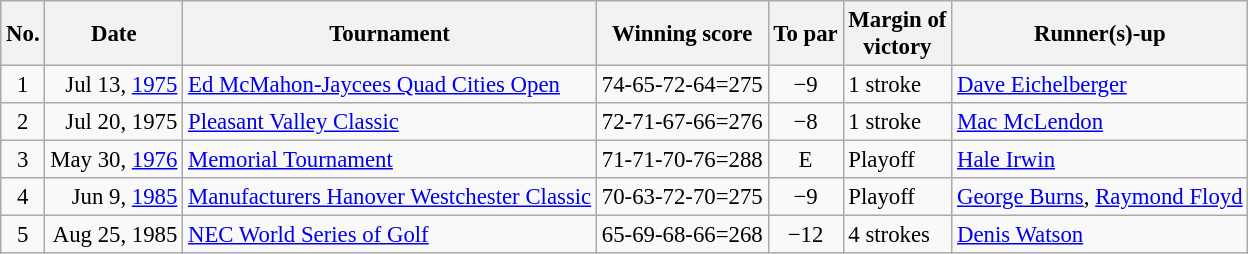<table class="wikitable" style="font-size:95%;">
<tr>
<th>No.</th>
<th>Date</th>
<th>Tournament</th>
<th>Winning score</th>
<th>To par</th>
<th>Margin of<br>victory</th>
<th>Runner(s)-up</th>
</tr>
<tr>
<td align=center>1</td>
<td align=right>Jul 13, <a href='#'>1975</a></td>
<td><a href='#'>Ed McMahon-Jaycees Quad Cities Open</a></td>
<td>74-65-72-64=275</td>
<td align=center>−9</td>
<td>1 stroke</td>
<td> <a href='#'>Dave Eichelberger</a></td>
</tr>
<tr>
<td align=center>2</td>
<td align=right>Jul 20, 1975</td>
<td><a href='#'>Pleasant Valley Classic</a></td>
<td>72-71-67-66=276</td>
<td align=center>−8</td>
<td>1 stroke</td>
<td> <a href='#'>Mac McLendon</a></td>
</tr>
<tr>
<td align=center>3</td>
<td align=right>May 30, <a href='#'>1976</a></td>
<td><a href='#'>Memorial Tournament</a></td>
<td>71-71-70-76=288</td>
<td align=center>E</td>
<td>Playoff</td>
<td> <a href='#'>Hale Irwin</a></td>
</tr>
<tr>
<td align=center>4</td>
<td align=right>Jun 9, <a href='#'>1985</a></td>
<td><a href='#'>Manufacturers Hanover Westchester Classic</a></td>
<td>70-63-72-70=275</td>
<td align=center>−9</td>
<td>Playoff</td>
<td> <a href='#'>George Burns</a>,  <a href='#'>Raymond Floyd</a></td>
</tr>
<tr>
<td align=center>5</td>
<td align=right>Aug 25, 1985</td>
<td><a href='#'>NEC World Series of Golf</a></td>
<td>65-69-68-66=268</td>
<td align=center>−12</td>
<td>4 strokes</td>
<td> <a href='#'>Denis Watson</a></td>
</tr>
</table>
